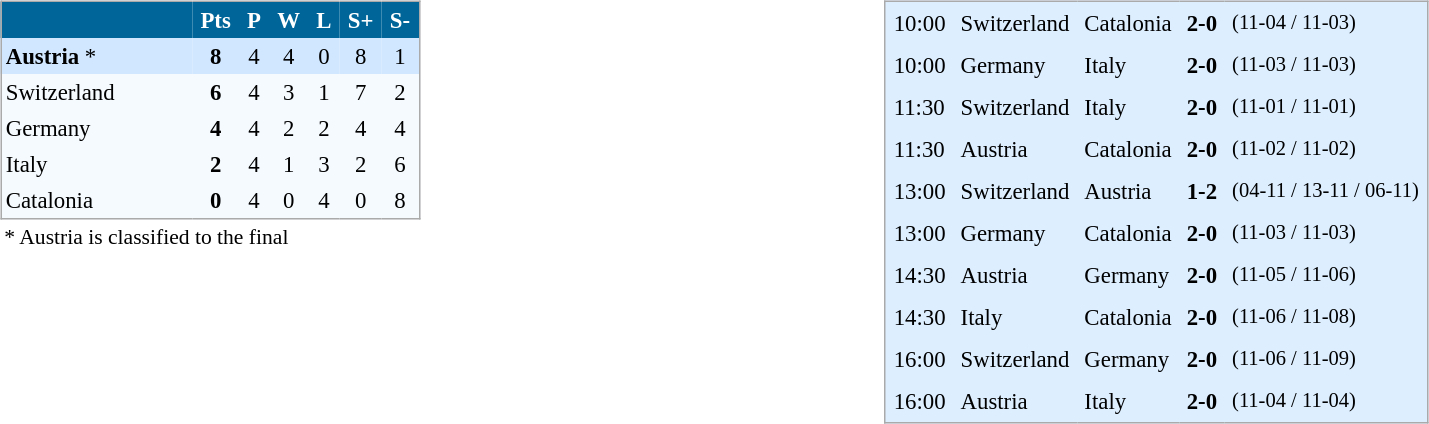<table width="100%" align=center>
<tr>
<td valign="top"><br><table align=center cellpadding="3" cellspacing="0" style="background: #f5faff; border: 1px #aaa solid; border-collapse: collapse; font-size: 95%;" width=280>
<tr bgcolor=#006699 style="color:white;">
<th width=34%></th>
<th width=5%>Pts</th>
<th width=5%>P</th>
<th width=5%>W</th>
<th width=5%>L</th>
<th width=5%>S+</th>
<th width=5%>S-</th>
</tr>
<tr align=center bgcolor=#d0e7ff>
<td align=left> <strong>Austria</strong> *</td>
<td><strong>8</strong></td>
<td>4</td>
<td>4</td>
<td>0</td>
<td>8</td>
<td>1</td>
</tr>
<tr align=center>
<td align=left> Switzerland</td>
<td><strong>6</strong></td>
<td>4</td>
<td>3</td>
<td>1</td>
<td>7</td>
<td>2</td>
</tr>
<tr align=center>
<td align=left> Germany</td>
<td><strong>4</strong></td>
<td>4</td>
<td>2</td>
<td>2</td>
<td>4</td>
<td>4</td>
</tr>
<tr align=center>
<td align=left> Italy</td>
<td><strong>2</strong></td>
<td>4</td>
<td>1</td>
<td>3</td>
<td>2</td>
<td>6</td>
</tr>
<tr align=center>
<td align=left> Catalonia</td>
<td><strong>0</strong></td>
<td>4</td>
<td>0</td>
<td>4</td>
<td>0</td>
<td>8</td>
</tr>
</table>
<table align=center cellpadding="3" cellspacing="0" style="font-size: 90%;" width=280>
<tr>
<td>* Austria is classified to the final</td>
</tr>
</table>
</td>
<td valign="top"><br><table align=center cellpadding="5" cellspacing="0" style="background: #ddeeff; border: 1px #aaa solid; border-collapse:collapse; font-size: 95%;">
<tr>
<td>10:00</td>
<td>Switzerland</td>
<td>Catalonia</td>
<td><strong>2-0</strong></td>
<td style=font-size:90%>(11-04 / 11-03)</td>
</tr>
<tr>
<td>10:00</td>
<td>Germany</td>
<td>Italy</td>
<td><strong>2-0</strong></td>
<td style=font-size:90%>(11-03 / 11-03)</td>
</tr>
<tr>
<td>11:30</td>
<td>Switzerland</td>
<td>Italy</td>
<td><strong>2-0</strong></td>
<td style=font-size:90%>(11-01 / 11-01)</td>
</tr>
<tr>
<td>11:30</td>
<td>Austria</td>
<td>Catalonia</td>
<td><strong>2-0</strong></td>
<td style=font-size:90%>(11-02 / 11-02)</td>
</tr>
<tr>
<td>13:00</td>
<td>Switzerland</td>
<td>Austria</td>
<td><strong>1-2</strong></td>
<td style=font-size:90%>(04-11 / 13-11 / 06-11)</td>
</tr>
<tr>
<td>13:00</td>
<td>Germany</td>
<td>Catalonia</td>
<td><strong>2-0</strong></td>
<td style=font-size:90%>(11-03 / 11-03)</td>
</tr>
<tr>
<td>14:30</td>
<td>Austria</td>
<td>Germany</td>
<td><strong>2-0</strong></td>
<td style=font-size:90%>(11-05 / 11-06)</td>
</tr>
<tr>
<td>14:30</td>
<td>Italy</td>
<td>Catalonia</td>
<td><strong>2-0</strong></td>
<td style=font-size:90%>(11-06 / 11-08)</td>
</tr>
<tr>
<td>16:00</td>
<td>Switzerland</td>
<td>Germany</td>
<td><strong>2-0</strong></td>
<td style=font-size:90%>(11-06 / 11-09)</td>
</tr>
<tr>
<td>16:00</td>
<td>Austria</td>
<td>Italy</td>
<td><strong>2-0</strong></td>
<td style=font-size:90%>(11-04 / 11-04)</td>
</tr>
</table>
</td>
</tr>
</table>
